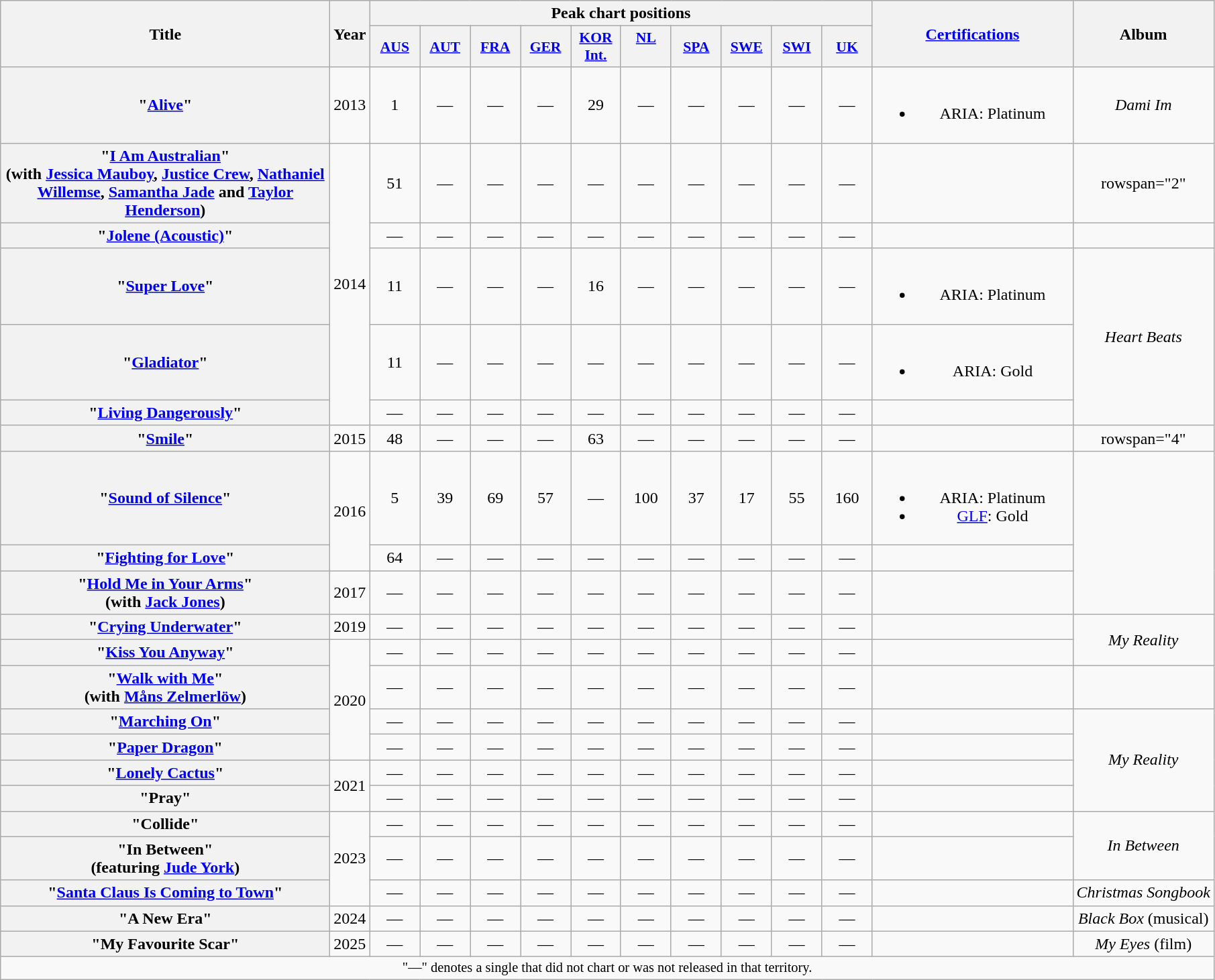<table class="wikitable plainrowheaders" style="text-align:center;">
<tr>
<th scope="col" rowspan="2" style="width:20em;">Title</th>
<th scope="col" rowspan="2" style="width:1em;">Year</th>
<th scope="col" colspan="10">Peak chart positions</th>
<th scope="col" rowspan="2" style="width:12em;"><a href='#'>Certifications</a></th>
<th scope="col" rowspan="2">Album</th>
</tr>
<tr>
<th scope="col" style="width:3em;font-size:90%;"><a href='#'>AUS</a><br></th>
<th scope="col" style="width:3em;font-size:90%;"><a href='#'>AUT</a><br></th>
<th scope="col" style="width:3em;font-size:90%;"><a href='#'>FRA</a><br></th>
<th scope="col" style="width:3em;font-size:90%;"><a href='#'>GER</a><br></th>
<th scope="col" style="width:3em;font-size:90%;"><a href='#'>KOR<br>Int.</a><br></th>
<th scope="col" style="width:3em;font-size:90%;"><a href='#'>NL</a><br><br></th>
<th scope="col" style="width:3em;font-size:90%;"><a href='#'>SPA</a><br></th>
<th scope="col" style="width:3em;font-size:90%;"><a href='#'>SWE</a><br></th>
<th scope="col" style="width:3em;font-size:90%;"><a href='#'>SWI</a><br></th>
<th scope="col" style="width:3em;font-size:90%;"><a href='#'>UK</a><br></th>
</tr>
<tr>
<th scope="row">"<a href='#'>Alive</a>"</th>
<td>2013</td>
<td>1</td>
<td>—</td>
<td>—</td>
<td>—</td>
<td>29</td>
<td>—</td>
<td>—</td>
<td>—</td>
<td>—</td>
<td>—</td>
<td><br><ul><li>ARIA: Platinum</li></ul></td>
<td><em>Dami Im</em></td>
</tr>
<tr>
<th scope="row">"<a href='#'>I Am Australian</a>"<br><span>(with <a href='#'>Jessica Mauboy</a>, <a href='#'>Justice Crew</a>, <a href='#'>Nathaniel Willemse</a>, <a href='#'>Samantha Jade</a> and <a href='#'>Taylor Henderson</a>)</span></th>
<td rowspan="5">2014</td>
<td>51</td>
<td>—</td>
<td>—</td>
<td>—</td>
<td>—</td>
<td>—</td>
<td>—</td>
<td>—</td>
<td>—</td>
<td>—</td>
<td></td>
<td>rowspan="2" </td>
</tr>
<tr>
<th scope="row">"<a href='#'>Jolene (Acoustic)</a>"</th>
<td>—</td>
<td>—</td>
<td>—</td>
<td>—</td>
<td>—</td>
<td>—</td>
<td>—</td>
<td>—</td>
<td>—</td>
<td>—</td>
<td></td>
</tr>
<tr>
<th scope="row">"<a href='#'>Super Love</a>"</th>
<td>11</td>
<td>—</td>
<td>—</td>
<td>—</td>
<td>16</td>
<td>—</td>
<td>—</td>
<td>—</td>
<td>—</td>
<td>—</td>
<td><br><ul><li>ARIA: Platinum</li></ul></td>
<td rowspan="3"><em>Heart Beats</em></td>
</tr>
<tr>
<th scope="row">"<a href='#'>Gladiator</a>"</th>
<td>11</td>
<td>—</td>
<td>—</td>
<td>—</td>
<td>—</td>
<td>—</td>
<td>—</td>
<td>—</td>
<td>—</td>
<td>—</td>
<td><br><ul><li>ARIA: Gold</li></ul></td>
</tr>
<tr>
<th scope="row">"<a href='#'>Living Dangerously</a>"</th>
<td>—</td>
<td>—</td>
<td>—</td>
<td>—</td>
<td>—</td>
<td>—</td>
<td>—</td>
<td>—</td>
<td>—</td>
<td>—</td>
<td></td>
</tr>
<tr>
<th scope="row">"<a href='#'>Smile</a>"</th>
<td>2015</td>
<td>48</td>
<td>—</td>
<td>—</td>
<td>—</td>
<td>63</td>
<td>—</td>
<td>—</td>
<td>—</td>
<td>—</td>
<td>—</td>
<td></td>
<td>rowspan="4" </td>
</tr>
<tr>
<th scope="row">"<a href='#'>Sound of Silence</a>"</th>
<td rowspan="2">2016</td>
<td>5</td>
<td>39</td>
<td>69</td>
<td>57</td>
<td>—</td>
<td>100</td>
<td>37</td>
<td>17</td>
<td>55</td>
<td>160</td>
<td><br><ul><li>ARIA: Platinum</li><li><a href='#'>GLF</a>: Gold</li></ul></td>
</tr>
<tr>
<th scope="row">"<a href='#'>Fighting for Love</a>"</th>
<td>64</td>
<td>—</td>
<td>—</td>
<td>—</td>
<td>—</td>
<td>—</td>
<td>—</td>
<td>—</td>
<td>—</td>
<td>—</td>
<td></td>
</tr>
<tr>
<th scope="row">"<a href='#'>Hold Me in Your Arms</a>" <br><span>(with <a href='#'>Jack Jones</a>)</span></th>
<td>2017</td>
<td>—</td>
<td>—</td>
<td>—</td>
<td>—</td>
<td>—</td>
<td>—</td>
<td>—</td>
<td>—</td>
<td>—</td>
<td>—</td>
<td></td>
</tr>
<tr>
<th scope="row">"<a href='#'>Crying Underwater</a>"</th>
<td>2019</td>
<td>—</td>
<td>—</td>
<td>—</td>
<td>—</td>
<td>—</td>
<td>—</td>
<td>—</td>
<td>—</td>
<td>—</td>
<td>—</td>
<td></td>
<td rowspan="2"><em>My Reality</em></td>
</tr>
<tr>
<th scope="row">"<a href='#'>Kiss You Anyway</a>"</th>
<td rowspan="4">2020</td>
<td>—</td>
<td>—</td>
<td>—</td>
<td>—</td>
<td>—</td>
<td>—</td>
<td>—</td>
<td>—</td>
<td>—</td>
<td>—</td>
<td></td>
</tr>
<tr>
<th scope="row">"<a href='#'>Walk with Me</a>" <br><span>(with <a href='#'>Måns Zelmerlöw</a>)</span></th>
<td>—</td>
<td>—</td>
<td>—</td>
<td>—</td>
<td>—</td>
<td>—</td>
<td>—</td>
<td>—</td>
<td>—</td>
<td>—</td>
<td></td>
<td></td>
</tr>
<tr>
<th scope="row">"<a href='#'>Marching On</a>"</th>
<td>—</td>
<td>—</td>
<td>—</td>
<td>—</td>
<td>—</td>
<td>—</td>
<td>—</td>
<td>—</td>
<td>—</td>
<td>—</td>
<td></td>
<td rowspan="4"><em>My Reality</em></td>
</tr>
<tr>
<th scope="row">"<a href='#'>Paper Dragon</a>"</th>
<td>—</td>
<td>—</td>
<td>—</td>
<td>—</td>
<td>—</td>
<td>—</td>
<td>—</td>
<td>—</td>
<td>—</td>
<td>—</td>
<td></td>
</tr>
<tr>
<th scope="row">"<a href='#'>Lonely Cactus</a>"</th>
<td rowspan="2">2021</td>
<td>—</td>
<td>—</td>
<td>—</td>
<td>—</td>
<td>—</td>
<td>—</td>
<td>—</td>
<td>—</td>
<td>—</td>
<td>—</td>
<td></td>
</tr>
<tr>
<th scope="row">"Pray"</th>
<td>—</td>
<td>—</td>
<td>—</td>
<td>—</td>
<td>—</td>
<td>—</td>
<td>—</td>
<td>—</td>
<td>—</td>
<td>—</td>
<td></td>
</tr>
<tr>
<th scope="row">"Collide"</th>
<td rowspan="3">2023</td>
<td>—</td>
<td>—</td>
<td>—</td>
<td>—</td>
<td>—</td>
<td>—</td>
<td>—</td>
<td>—</td>
<td>—</td>
<td>—</td>
<td></td>
<td rowspan="2"><em>In Between</em></td>
</tr>
<tr>
<th scope="row">"In Between"<br><span>(featuring <a href='#'>Jude York</a>)</span></th>
<td>—</td>
<td>—</td>
<td>—</td>
<td>—</td>
<td>—</td>
<td>—</td>
<td>—</td>
<td>—</td>
<td>—</td>
<td>—</td>
<td></td>
</tr>
<tr>
<th scope="row">"<a href='#'>Santa Claus Is Coming to Town</a>"</th>
<td>—</td>
<td>—</td>
<td>—</td>
<td>—</td>
<td>—</td>
<td>—</td>
<td>—</td>
<td>—</td>
<td>—</td>
<td>—</td>
<td></td>
<td><em>Christmas Songbook</em></td>
</tr>
<tr>
<th scope="row">"A New Era"</th>
<td>2024</td>
<td>—</td>
<td>—</td>
<td>—</td>
<td>—</td>
<td>—</td>
<td>—</td>
<td>—</td>
<td>—</td>
<td>—</td>
<td>—</td>
<td></td>
<td><em>Black Box</em> (musical)</td>
</tr>
<tr>
<th scope="row">"My Favourite Scar"</th>
<td>2025</td>
<td>—</td>
<td>—</td>
<td>—</td>
<td>—</td>
<td>—</td>
<td>—</td>
<td>—</td>
<td>—</td>
<td>—</td>
<td>—</td>
<td></td>
<td><em>My Eyes</em> (film)</td>
</tr>
<tr>
<td style="font-size:85%;" colspan="20">"—" denotes a single that did not chart or was not released in that territory.</td>
</tr>
</table>
